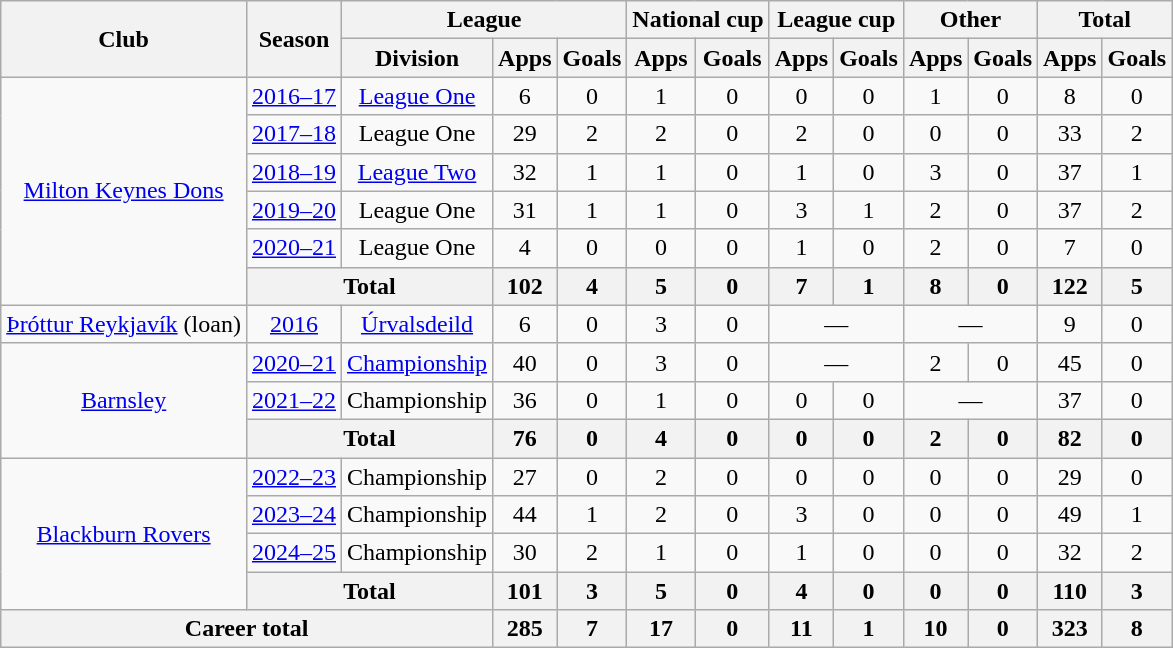<table class=wikitable style="text-align: center;">
<tr>
<th rowspan=2>Club</th>
<th rowspan=2>Season</th>
<th colspan=3>League</th>
<th colspan=2>National cup</th>
<th colspan=2>League cup</th>
<th colspan=2>Other</th>
<th colspan=2>Total</th>
</tr>
<tr>
<th>Division</th>
<th>Apps</th>
<th>Goals</th>
<th>Apps</th>
<th>Goals</th>
<th>Apps</th>
<th>Goals</th>
<th>Apps</th>
<th>Goals</th>
<th>Apps</th>
<th>Goals</th>
</tr>
<tr>
<td rowspan=6><a href='#'>Milton Keynes Dons</a></td>
<td><a href='#'>2016–17</a></td>
<td><a href='#'>League One</a></td>
<td>6</td>
<td>0</td>
<td>1</td>
<td>0</td>
<td>0</td>
<td>0</td>
<td>1</td>
<td>0</td>
<td>8</td>
<td>0</td>
</tr>
<tr>
<td><a href='#'>2017–18</a></td>
<td>League One</td>
<td>29</td>
<td>2</td>
<td>2</td>
<td>0</td>
<td>2</td>
<td>0</td>
<td>0</td>
<td>0</td>
<td>33</td>
<td>2</td>
</tr>
<tr>
<td><a href='#'>2018–19</a></td>
<td><a href='#'>League Two</a></td>
<td>32</td>
<td>1</td>
<td>1</td>
<td>0</td>
<td>1</td>
<td>0</td>
<td>3</td>
<td>0</td>
<td>37</td>
<td>1</td>
</tr>
<tr>
<td><a href='#'>2019–20</a></td>
<td>League One</td>
<td>31</td>
<td>1</td>
<td>1</td>
<td>0</td>
<td>3</td>
<td>1</td>
<td>2</td>
<td>0</td>
<td>37</td>
<td>2</td>
</tr>
<tr>
<td><a href='#'>2020–21</a></td>
<td>League One</td>
<td>4</td>
<td>0</td>
<td>0</td>
<td>0</td>
<td>1</td>
<td>0</td>
<td>2</td>
<td>0</td>
<td>7</td>
<td>0</td>
</tr>
<tr>
<th colspan=2>Total</th>
<th>102</th>
<th>4</th>
<th>5</th>
<th>0</th>
<th>7</th>
<th>1</th>
<th>8</th>
<th>0</th>
<th>122</th>
<th>5</th>
</tr>
<tr>
<td><a href='#'>Þróttur Reykjavík</a> (loan)</td>
<td><a href='#'>2016</a></td>
<td><a href='#'>Úrvalsdeild</a></td>
<td>6</td>
<td>0</td>
<td>3</td>
<td>0</td>
<td colspan=2>—</td>
<td colspan=2>—</td>
<td>9</td>
<td>0</td>
</tr>
<tr>
<td rowspan="3"><a href='#'>Barnsley</a></td>
<td><a href='#'>2020–21</a></td>
<td><a href='#'>Championship</a></td>
<td>40</td>
<td>0</td>
<td>3</td>
<td>0</td>
<td colspan="2">—</td>
<td>2</td>
<td>0</td>
<td>45</td>
<td>0</td>
</tr>
<tr>
<td><a href='#'>2021–22</a></td>
<td>Championship</td>
<td>36</td>
<td>0</td>
<td>1</td>
<td>0</td>
<td>0</td>
<td>0</td>
<td colspan="2">—</td>
<td>37</td>
<td>0</td>
</tr>
<tr>
<th colspan=2>Total</th>
<th>76</th>
<th>0</th>
<th>4</th>
<th>0</th>
<th>0</th>
<th>0</th>
<th>2</th>
<th>0</th>
<th>82</th>
<th>0</th>
</tr>
<tr>
<td rowspan="4"><a href='#'>Blackburn Rovers</a></td>
<td><a href='#'>2022–23</a></td>
<td>Championship</td>
<td>27</td>
<td>0</td>
<td>2</td>
<td>0</td>
<td>0</td>
<td>0</td>
<td>0</td>
<td>0</td>
<td>29</td>
<td>0</td>
</tr>
<tr>
<td><a href='#'>2023–24</a></td>
<td>Championship</td>
<td>44</td>
<td>1</td>
<td>2</td>
<td>0</td>
<td>3</td>
<td>0</td>
<td>0</td>
<td>0</td>
<td>49</td>
<td>1</td>
</tr>
<tr>
<td><a href='#'>2024–25</a></td>
<td>Championship</td>
<td>30</td>
<td>2</td>
<td>1</td>
<td>0</td>
<td>1</td>
<td>0</td>
<td>0</td>
<td>0</td>
<td>32</td>
<td>2</td>
</tr>
<tr>
<th colspan="2">Total</th>
<th>101</th>
<th>3</th>
<th>5</th>
<th>0</th>
<th>4</th>
<th>0</th>
<th>0</th>
<th>0</th>
<th>110</th>
<th>3</th>
</tr>
<tr>
<th colspan="3">Career total</th>
<th>285</th>
<th>7</th>
<th>17</th>
<th>0</th>
<th>11</th>
<th>1</th>
<th>10</th>
<th>0</th>
<th>323</th>
<th>8</th>
</tr>
</table>
